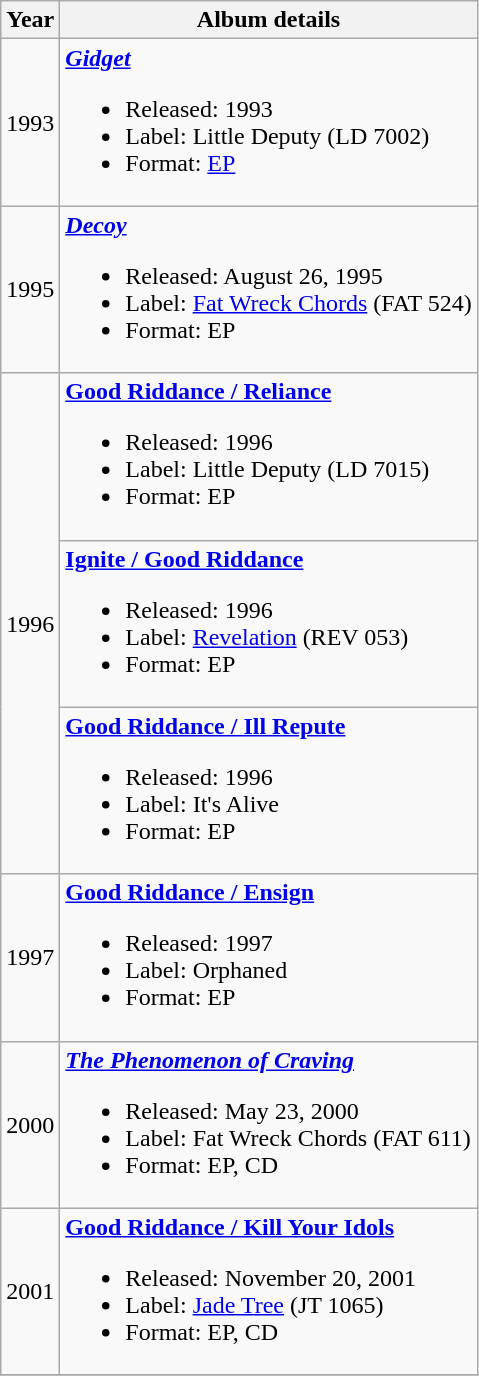<table class ="wikitable">
<tr>
<th>Year</th>
<th>Album details</th>
</tr>
<tr>
<td>1993</td>
<td><strong><em><a href='#'>Gidget</a></em></strong><br><ul><li>Released: 1993</li><li>Label: Little Deputy (LD 7002)</li><li>Format: <a href='#'>EP</a></li></ul></td>
</tr>
<tr>
<td>1995</td>
<td><strong><em><a href='#'>Decoy</a></em></strong><br><ul><li>Released: August 26, 1995</li><li>Label: <a href='#'>Fat Wreck Chords</a> (FAT 524)</li><li>Format: EP</li></ul></td>
</tr>
<tr>
<td rowspan="3">1996</td>
<td><strong><a href='#'>Good Riddance / Reliance</a></strong><br><ul><li>Released: 1996</li><li>Label: Little Deputy (LD 7015)</li><li>Format: EP</li></ul></td>
</tr>
<tr>
<td><strong><a href='#'>Ignite / Good Riddance</a></strong><br><ul><li>Released: 1996</li><li>Label: <a href='#'>Revelation</a> (REV 053)</li><li>Format: EP</li></ul></td>
</tr>
<tr>
<td><strong><a href='#'>Good Riddance / Ill Repute</a></strong><br><ul><li>Released: 1996</li><li>Label: It's Alive</li><li>Format: EP</li></ul></td>
</tr>
<tr>
<td>1997</td>
<td><strong><a href='#'>Good Riddance / Ensign</a></strong><br><ul><li>Released: 1997</li><li>Label: Orphaned</li><li>Format: EP</li></ul></td>
</tr>
<tr>
<td>2000</td>
<td><strong><em><a href='#'>The Phenomenon of Craving</a></em></strong><br><ul><li>Released: May 23, 2000</li><li>Label: Fat Wreck Chords (FAT 611)</li><li>Format: EP, CD</li></ul></td>
</tr>
<tr>
<td>2001</td>
<td><strong><a href='#'>Good Riddance / Kill Your Idols</a></strong><br><ul><li>Released: November 20, 2001</li><li>Label: <a href='#'>Jade Tree</a> (JT 1065)</li><li>Format: EP, CD</li></ul></td>
</tr>
<tr>
</tr>
</table>
